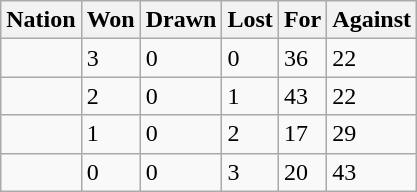<table class="wikitable">
<tr>
<th>Nation</th>
<th>Won</th>
<th>Drawn</th>
<th>Lost</th>
<th>For</th>
<th>Against</th>
</tr>
<tr>
<td></td>
<td>3</td>
<td>0</td>
<td>0</td>
<td>36</td>
<td>22</td>
</tr>
<tr>
<td></td>
<td>2</td>
<td>0</td>
<td>1</td>
<td>43</td>
<td>22</td>
</tr>
<tr>
<td></td>
<td>1</td>
<td>0</td>
<td>2</td>
<td>17</td>
<td>29</td>
</tr>
<tr>
<td></td>
<td>0</td>
<td>0</td>
<td>3</td>
<td>20</td>
<td>43</td>
</tr>
</table>
